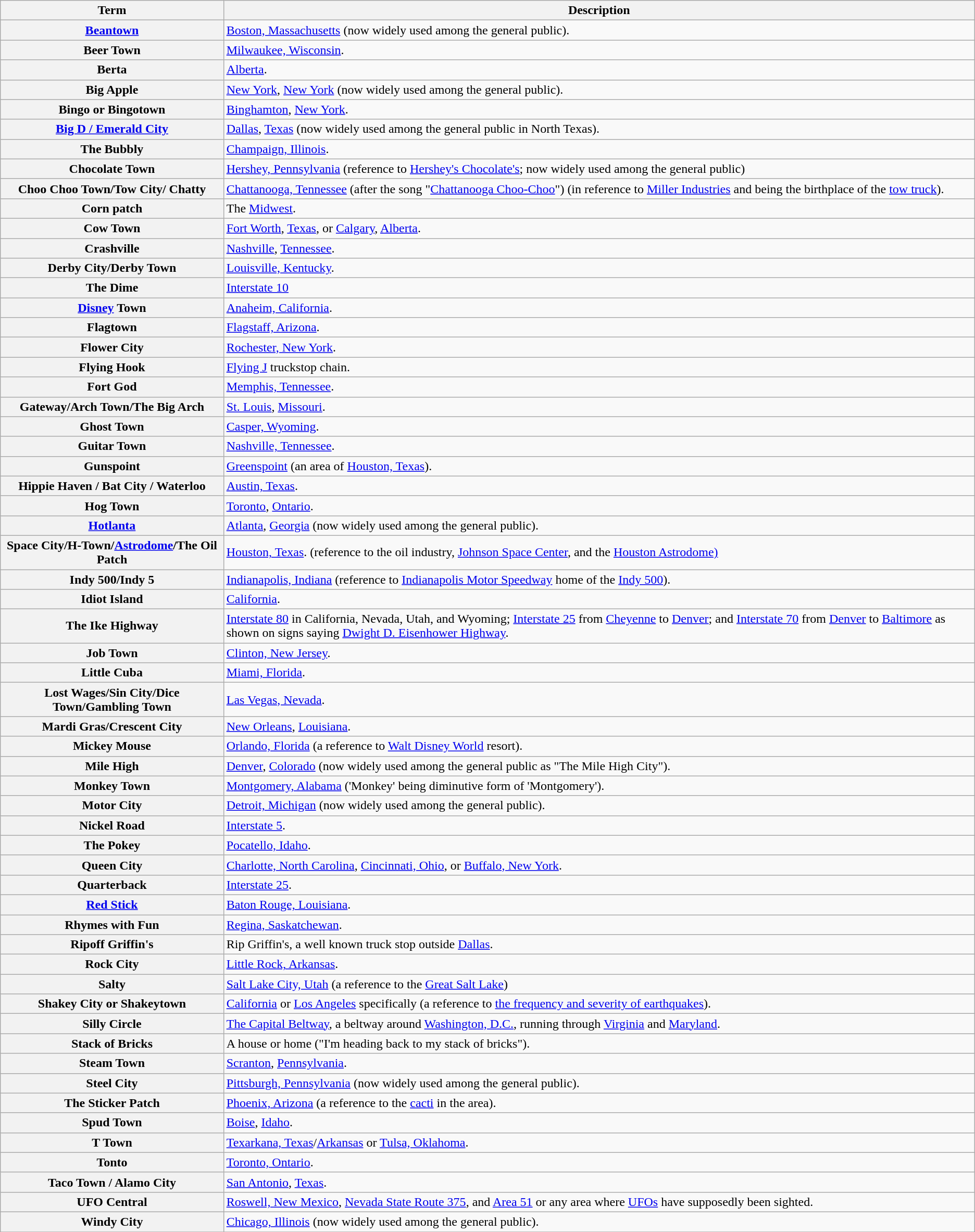<table class="wikitable sortable">
<tr>
<th>Term</th>
<th>Description</th>
</tr>
<tr>
<th><a href='#'>Beantown</a></th>
<td><a href='#'>Boston, Massachusetts</a> (now widely used among the general public).</td>
</tr>
<tr>
<th>Beer Town</th>
<td><a href='#'>Milwaukee, Wisconsin</a>.</td>
</tr>
<tr>
<th>Berta</th>
<td><a href='#'>Alberta</a>.</td>
</tr>
<tr>
<th>Big Apple</th>
<td><a href='#'>New York</a>, <a href='#'>New York</a> (now widely used among the general public).</td>
</tr>
<tr>
<th>Bingo or Bingotown</th>
<td><a href='#'>Binghamton</a>, <a href='#'>New York</a>.</td>
</tr>
<tr>
<th><a href='#'>Big D / Emerald City</a></th>
<td><a href='#'>Dallas</a>, <a href='#'>Texas</a> (now widely used among the general public in North Texas).</td>
</tr>
<tr>
<th>The Bubbly</th>
<td><a href='#'>Champaign, Illinois</a>.</td>
</tr>
<tr>
<th>Chocolate Town</th>
<td><a href='#'>Hershey, Pennsylvania</a> (reference to <a href='#'>Hershey's Chocolate's</a>; now widely used among the general public)</td>
</tr>
<tr>
<th>Choo Choo Town/Tow City/ Chatty</th>
<td><a href='#'>Chattanooga, Tennessee</a> (after the song "<a href='#'>Chattanooga Choo-Choo</a>") (in reference to <a href='#'>Miller Industries</a> and being the birthplace of the <a href='#'>tow truck</a>).</td>
</tr>
<tr>
<th>Corn patch</th>
<td>The <a href='#'>Midwest</a>.</td>
</tr>
<tr>
<th>Cow Town</th>
<td><a href='#'>Fort Worth</a>, <a href='#'>Texas</a>, or <a href='#'>Calgary</a>, <a href='#'>Alberta</a>.</td>
</tr>
<tr>
<th>Crashville</th>
<td><a href='#'>Nashville</a>, <a href='#'>Tennessee</a>.</td>
</tr>
<tr>
<th>Derby City/Derby Town</th>
<td><a href='#'>Louisville, Kentucky</a>.</td>
</tr>
<tr>
<th>The Dime</th>
<td><a href='#'>Interstate 10</a></td>
</tr>
<tr>
<th><a href='#'>Disney</a> Town</th>
<td><a href='#'>Anaheim, California</a>.</td>
</tr>
<tr>
<th>Flagtown</th>
<td><a href='#'>Flagstaff, Arizona</a>.</td>
</tr>
<tr>
<th>Flower City</th>
<td><a href='#'>Rochester, New York</a>.</td>
</tr>
<tr>
<th>Flying Hook</th>
<td><a href='#'>Flying J</a> truckstop chain.</td>
</tr>
<tr>
<th>Fort God</th>
<td><a href='#'>Memphis, Tennessee</a>.</td>
</tr>
<tr>
<th>Gateway/Arch Town/The Big Arch</th>
<td><a href='#'>St. Louis</a>, <a href='#'>Missouri</a>.</td>
</tr>
<tr>
<th>Ghost Town</th>
<td><a href='#'>Casper, Wyoming</a>.</td>
</tr>
<tr>
<th>Guitar Town</th>
<td><a href='#'>Nashville, Tennessee</a>.</td>
</tr>
<tr>
<th>Gunspoint</th>
<td><a href='#'>Greenspoint</a> (an area of <a href='#'>Houston, Texas</a>).</td>
</tr>
<tr>
<th>Hippie Haven / Bat City / Waterloo</th>
<td><a href='#'>Austin, Texas</a>.</td>
</tr>
<tr>
<th>Hog Town</th>
<td><a href='#'>Toronto</a>, <a href='#'>Ontario</a>.</td>
</tr>
<tr>
<th><a href='#'>Hotlanta</a></th>
<td><a href='#'>Atlanta</a>, <a href='#'>Georgia</a> (now widely used among the general public).</td>
</tr>
<tr>
<th>Space City/H-Town/<a href='#'>Astrodome</a>/The Oil Patch</th>
<td><a href='#'>Houston, Texas</a>. (reference to the oil industry, <a href='#'>Johnson Space Center</a>, and the <a href='#'>Houston Astrodome)</a></td>
</tr>
<tr>
<th>Indy 500/Indy 5</th>
<td><a href='#'>Indianapolis, Indiana</a> (reference to <a href='#'>Indianapolis Motor Speedway</a> home of the <a href='#'>Indy 500</a>).</td>
</tr>
<tr>
<th>Idiot Island</th>
<td><a href='#'>California</a>.</td>
</tr>
<tr>
<th>The Ike Highway</th>
<td><a href='#'>Interstate 80</a> in California, Nevada, Utah, and Wyoming; <a href='#'>Interstate 25</a> from <a href='#'>Cheyenne</a> to <a href='#'>Denver</a>; and <a href='#'>Interstate 70</a> from <a href='#'>Denver</a> to <a href='#'>Baltimore</a> as shown on signs saying <a href='#'>Dwight D. Eisenhower Highway</a>.</td>
</tr>
<tr>
<th>Job Town</th>
<td><a href='#'>Clinton, New Jersey</a>.</td>
</tr>
<tr>
<th>Little Cuba</th>
<td><a href='#'>Miami, Florida</a>.</td>
</tr>
<tr>
<th>Lost Wages/Sin City/Dice Town/Gambling Town</th>
<td><a href='#'>Las Vegas, Nevada</a>.</td>
</tr>
<tr>
<th>Mardi Gras/Crescent City</th>
<td><a href='#'>New Orleans</a>, <a href='#'>Louisiana</a>.</td>
</tr>
<tr>
<th>Mickey Mouse</th>
<td><a href='#'>Orlando, Florida</a> (a reference to <a href='#'>Walt Disney World</a> resort).</td>
</tr>
<tr>
<th>Mile High</th>
<td><a href='#'>Denver</a>, <a href='#'>Colorado</a> (now widely used among the general public as "The Mile High City").</td>
</tr>
<tr>
<th>Monkey Town</th>
<td><a href='#'>Montgomery, Alabama</a> ('Monkey' being diminutive form of 'Montgomery').</td>
</tr>
<tr>
<th>Motor City</th>
<td><a href='#'>Detroit, Michigan</a> (now widely used among the general public).</td>
</tr>
<tr>
<th>Nickel Road</th>
<td><a href='#'>Interstate 5</a>.</td>
</tr>
<tr>
<th>The Pokey</th>
<td><a href='#'>Pocatello, Idaho</a>.</td>
</tr>
<tr>
<th>Queen City</th>
<td><a href='#'>Charlotte, North Carolina</a>, <a href='#'>Cincinnati, Ohio</a>, or <a href='#'>Buffalo, New York</a>.</td>
</tr>
<tr>
<th>Quarterback</th>
<td><a href='#'>Interstate 25</a>.</td>
</tr>
<tr>
<th><a href='#'>Red Stick</a></th>
<td><a href='#'>Baton Rouge, Louisiana</a>.</td>
</tr>
<tr>
<th>Rhymes with Fun</th>
<td><a href='#'>Regina, Saskatchewan</a>.</td>
</tr>
<tr>
<th>Ripoff Griffin's</th>
<td>Rip Griffin's, a well known truck stop outside <a href='#'>Dallas</a>.</td>
</tr>
<tr>
<th>Rock City</th>
<td><a href='#'>Little Rock, Arkansas</a>.</td>
</tr>
<tr>
<th>Salty</th>
<td><a href='#'>Salt Lake City, Utah</a> (a reference to the <a href='#'>Great Salt Lake</a>)</td>
</tr>
<tr>
<th>Shakey City or Shakeytown</th>
<td><a href='#'>California</a> or <a href='#'>Los Angeles</a> specifically (a reference to <a href='#'>the frequency and severity of earthquakes</a>).</td>
</tr>
<tr>
<th>Silly Circle</th>
<td><a href='#'>The Capital Beltway</a>, a beltway around <a href='#'>Washington, D.C.</a>, running through <a href='#'>Virginia</a> and <a href='#'>Maryland</a>.</td>
</tr>
<tr>
<th>Stack of Bricks</th>
<td>A house or home ("I'm heading back to my stack of bricks").</td>
</tr>
<tr>
<th>Steam Town</th>
<td><a href='#'>Scranton</a>, <a href='#'>Pennsylvania</a>.</td>
</tr>
<tr>
<th>Steel City</th>
<td><a href='#'>Pittsburgh, Pennsylvania</a> (now widely used among the general public).</td>
</tr>
<tr>
<th>The Sticker Patch</th>
<td><a href='#'>Phoenix, Arizona</a> (a reference to the <a href='#'>cacti</a> in the area).</td>
</tr>
<tr>
<th>Spud Town</th>
<td><a href='#'>Boise</a>, <a href='#'>Idaho</a>.</td>
</tr>
<tr>
<th>T Town</th>
<td><a href='#'>Texarkana, Texas</a>/<a href='#'>Arkansas</a> or <a href='#'>Tulsa, Oklahoma</a>.</td>
</tr>
<tr>
<th>Tonto</th>
<td><a href='#'>Toronto, Ontario</a>.</td>
</tr>
<tr>
<th>Taco Town / Alamo City</th>
<td><a href='#'>San Antonio</a>, <a href='#'>Texas</a>.</td>
</tr>
<tr>
<th>UFO Central</th>
<td><a href='#'>Roswell, New Mexico</a>, <a href='#'>Nevada State Route 375</a>, and <a href='#'>Area 51</a> or any area where <a href='#'>UFOs</a> have supposedly been sighted.</td>
</tr>
<tr>
<th>Windy City</th>
<td><a href='#'>Chicago, Illinois</a> (now widely used among the general public).</td>
</tr>
<tr>
</tr>
</table>
